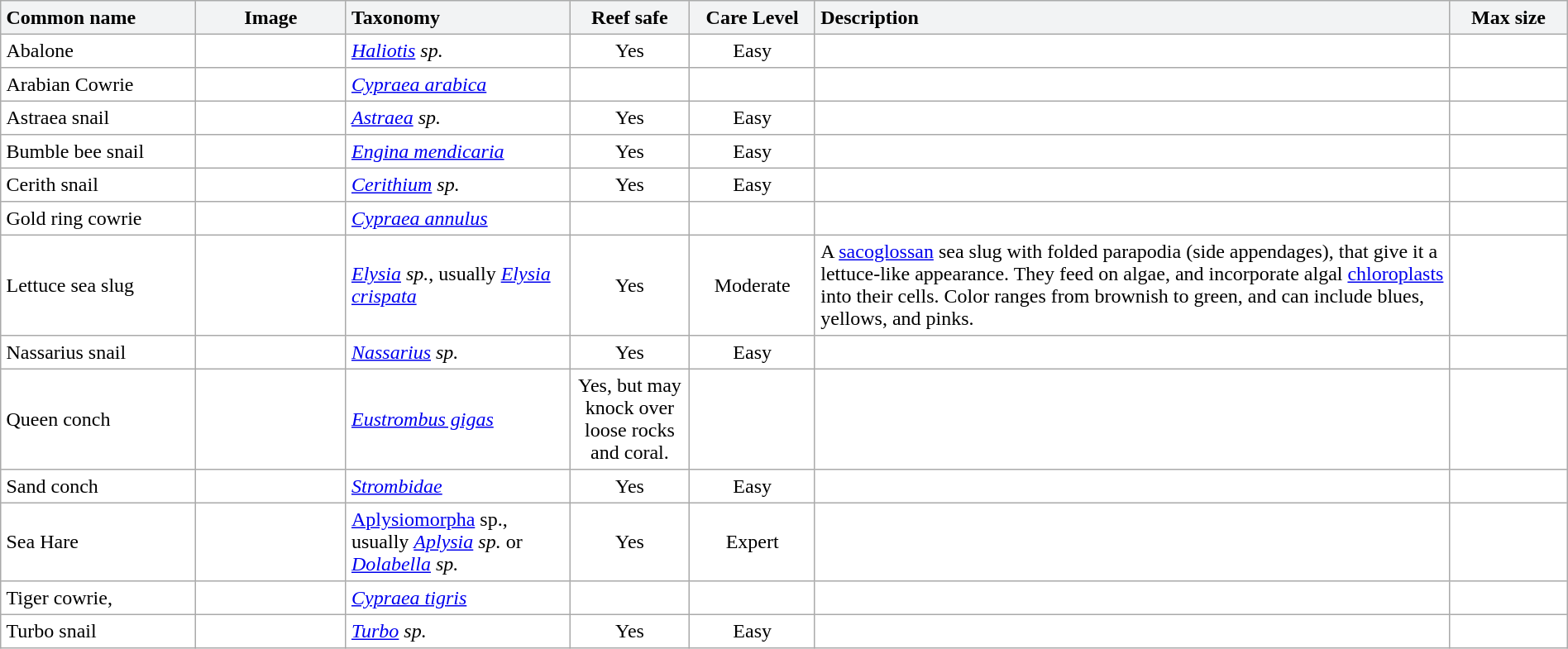<table class="sortable collapsible" cellpadding="4" width="100%" border="1" style="border:1px solid #aaa; border-collapse:collapse">
<tr>
<th align="left" style="background:#F2F3F4" width="170px">Common name</th>
<th style="background:#F2F3F4" width="130px" class="unsortable">Image</th>
<th align="left" style="background:#F2F3F4" width="190px">Taxonomy</th>
<th style="background:#F2F3F4" width="100px">Reef safe</th>
<th style="background:#F2F3F4" width="100px">Care Level</th>
<th align="left" style="background:#F2F3F4" width="610px" class="unsortable">Description</th>
<th style="background:#F2F3F4" width="100px">Max size</th>
</tr>
<tr>
<td>Abalone</td>
<td></td>
<td><em><a href='#'>Haliotis</a> sp.</em></td>
<td align="center">Yes</td>
<td align="center">Easy</td>
<td></td>
<td align="center"></td>
</tr>
<tr>
<td>Arabian Cowrie</td>
<td></td>
<td><em><a href='#'>Cypraea arabica</a></em></td>
<td align="center"></td>
<td align="center"></td>
<td></td>
<td align="center"></td>
</tr>
<tr>
<td>Astraea snail</td>
<td></td>
<td><em><a href='#'>Astraea</a> sp.</em></td>
<td align="center">Yes</td>
<td align="center">Easy</td>
<td></td>
<td align="center"></td>
</tr>
<tr>
<td>Bumble bee snail</td>
<td></td>
<td><em><a href='#'>Engina mendicaria</a></em></td>
<td align="center">Yes</td>
<td align="center">Easy</td>
<td></td>
<td align="center"></td>
</tr>
<tr>
<td>Cerith snail</td>
<td></td>
<td><em><a href='#'>Cerithium</a> sp.</em></td>
<td align="center">Yes</td>
<td align="center">Easy</td>
<td></td>
<td align="center"></td>
</tr>
<tr>
<td>Gold ring cowrie</td>
<td></td>
<td><em><a href='#'>Cypraea annulus</a></em></td>
<td align="center"></td>
<td align="center"></td>
<td></td>
<td align="center"></td>
</tr>
<tr>
<td>Lettuce sea slug</td>
<td></td>
<td><em><a href='#'>Elysia</a> sp.</em>, usually <em><a href='#'>Elysia crispata</a></em></td>
<td align="center">Yes</td>
<td align="center">Moderate</td>
<td>A <a href='#'>sacoglossan</a> sea slug with folded parapodia (side appendages), that give it a lettuce-like appearance.  They feed on algae, and incorporate algal <a href='#'>chloroplasts</a> into their cells.  Color ranges from brownish to green, and can include blues, yellows, and pinks.</td>
<td align="center"></td>
</tr>
<tr>
<td>Nassarius snail</td>
<td></td>
<td><em><a href='#'>Nassarius</a> sp.</em></td>
<td align="center">Yes</td>
<td align="center">Easy</td>
<td></td>
<td align="center"></td>
</tr>
<tr>
<td>Queen conch</td>
<td></td>
<td><em><a href='#'>Eustrombus gigas</a></em></td>
<td align="center">Yes, but may knock over loose rocks and coral.</td>
<td align="center"></td>
<td></td>
<td align="center"></td>
</tr>
<tr>
<td>Sand conch</td>
<td></td>
<td><em><a href='#'>Strombidae</a></em></td>
<td align="center">Yes</td>
<td align="center">Easy</td>
<td></td>
<td align="center"></td>
</tr>
<tr>
<td>Sea Hare</td>
<td></td>
<td><a href='#'>Aplysiomorpha</a> sp., usually <em><a href='#'>Aplysia</a> sp.</em> or <em><a href='#'>Dolabella</a> sp.</em></td>
<td align="center">Yes</td>
<td align="center">Expert</td>
<td></td>
<td align="center"></td>
</tr>
<tr>
<td>Tiger cowrie,</td>
<td></td>
<td><em><a href='#'>Cypraea tigris</a></em></td>
<td align="center"></td>
<td align="center"></td>
<td></td>
<td align="center"></td>
</tr>
<tr>
<td>Turbo snail</td>
<td></td>
<td><em><a href='#'>Turbo</a> sp.</em></td>
<td align="center">Yes</td>
<td align="center">Easy</td>
<td></td>
<td align="center"></td>
</tr>
</table>
